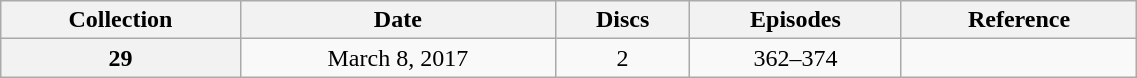<table class="wikitable" style="text-align: center; width: 60%;">
<tr>
<th scope="col" 175px;>Collection</th>
<th scope="col" 125px;>Date</th>
<th scope="col">Discs</th>
<th scope="col">Episodes</th>
<th scope="col">Reference</th>
</tr>
<tr>
<th scope="row">29</th>
<td>March 8, 2017</td>
<td>2</td>
<td>362–374</td>
<td></td>
</tr>
</table>
